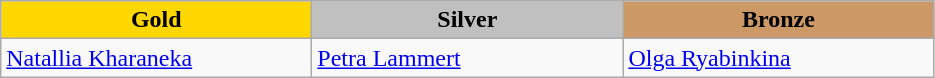<table class="wikitable" style="text-align:left">
<tr align="center">
<td width=200 bgcolor=gold><strong>Gold</strong></td>
<td width=200 bgcolor=silver><strong>Silver</strong></td>
<td width=200 bgcolor=CC9966><strong>Bronze</strong></td>
</tr>
<tr>
<td><a href='#'>Natallia Kharaneka</a><br><em></em></td>
<td><a href='#'>Petra Lammert</a><br><em></em></td>
<td><a href='#'>Olga Ryabinkina</a><br><em></em></td>
</tr>
</table>
